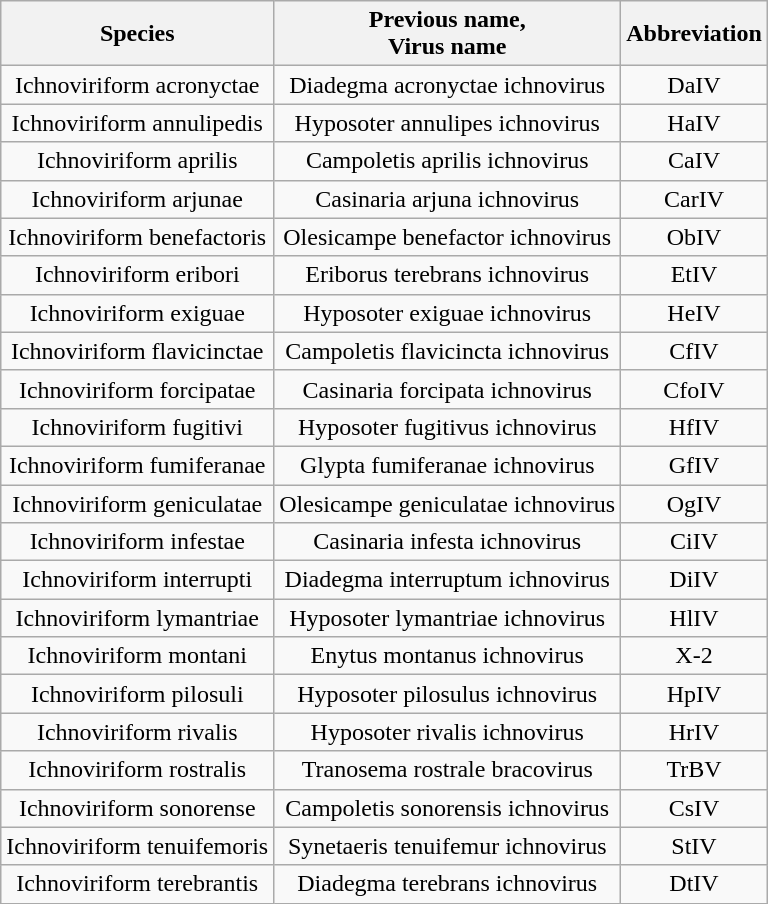<table class="wikitable" style="text-align:center">
<tr>
<th>Species</th>
<th>Previous name,<br>Virus name</th>
<th>Abbreviation</th>
</tr>
<tr>
<td>Ichnoviriform acronyctae</td>
<td>Diadegma acronyctae ichnovirus</td>
<td>DaIV</td>
</tr>
<tr>
<td>Ichnoviriform annulipedis</td>
<td>Hyposoter annulipes ichnovirus</td>
<td>HaIV</td>
</tr>
<tr>
<td>Ichnoviriform aprilis</td>
<td>Campoletis aprilis ichnovirus</td>
<td>CaIV</td>
</tr>
<tr>
<td>Ichnoviriform arjunae</td>
<td>Casinaria arjuna ichnovirus</td>
<td>CarIV</td>
</tr>
<tr>
<td>Ichnoviriform benefactoris</td>
<td>Olesicampe benefactor ichnovirus</td>
<td>ObIV</td>
</tr>
<tr>
<td>Ichnoviriform eribori</td>
<td>Eriborus terebrans ichnovirus</td>
<td>EtIV</td>
</tr>
<tr>
<td>Ichnoviriform exiguae</td>
<td>Hyposoter exiguae ichnovirus</td>
<td>HeIV</td>
</tr>
<tr>
<td>Ichnoviriform flavicinctae</td>
<td>Campoletis flavicincta ichnovirus</td>
<td>CfIV</td>
</tr>
<tr>
<td>Ichnoviriform forcipatae</td>
<td>Casinaria forcipata ichnovirus</td>
<td>CfoIV</td>
</tr>
<tr>
<td>Ichnoviriform fugitivi</td>
<td>Hyposoter fugitivus ichnovirus</td>
<td>HfIV</td>
</tr>
<tr>
<td>Ichnoviriform fumiferanae</td>
<td>Glypta fumiferanae ichnovirus</td>
<td>GfIV</td>
</tr>
<tr>
<td>Ichnoviriform geniculatae</td>
<td>Olesicampe geniculatae ichnovirus</td>
<td>OgIV</td>
</tr>
<tr>
<td>Ichnoviriform infestae</td>
<td>Casinaria infesta ichnovirus</td>
<td>CiIV</td>
</tr>
<tr>
<td>Ichnoviriform interrupti</td>
<td>Diadegma interruptum ichnovirus</td>
<td>DiIV</td>
</tr>
<tr>
<td>Ichnoviriform lymantriae</td>
<td>Hyposoter lymantriae ichnovirus</td>
<td>HlIV</td>
</tr>
<tr>
<td>Ichnoviriform montani</td>
<td>Enytus montanus ichnovirus</td>
<td>X-2</td>
</tr>
<tr>
<td>Ichnoviriform pilosuli</td>
<td>Hyposoter pilosulus ichnovirus</td>
<td>HpIV</td>
</tr>
<tr>
<td>Ichnoviriform rivalis</td>
<td>Hyposoter rivalis ichnovirus</td>
<td>HrIV</td>
</tr>
<tr>
<td>Ichnoviriform rostralis</td>
<td>Tranosema rostrale bracovirus</td>
<td>TrBV</td>
</tr>
<tr>
<td>Ichnoviriform sonorense</td>
<td>Campoletis sonorensis ichnovirus</td>
<td>CsIV</td>
</tr>
<tr>
<td>Ichnoviriform tenuifemoris</td>
<td>Synetaeris tenuifemur ichnovirus</td>
<td>StIV</td>
</tr>
<tr>
<td>Ichnoviriform terebrantis</td>
<td>Diadegma terebrans ichnovirus</td>
<td>DtIV</td>
</tr>
</table>
